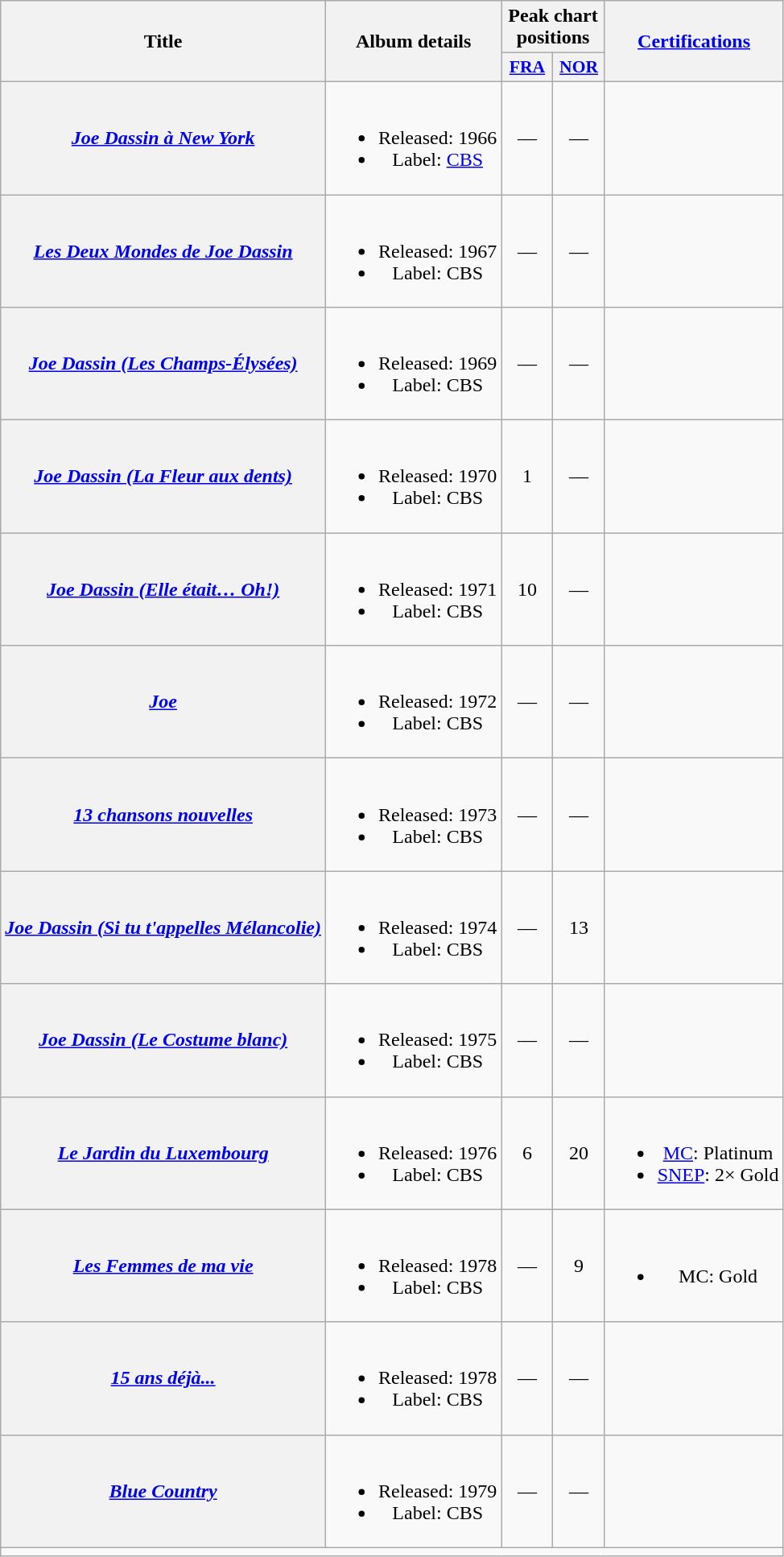<table class="wikitable plainrowheaders" style="text-align:center;">
<tr>
<th scope="col" rowspan="2">Title</th>
<th scope="col" rowspan="2">Album details</th>
<th colspan="2">Peak chart positions</th>
<th scope="col" rowspan="2"><a href='#'>Certifications</a></th>
</tr>
<tr>
<th scope="col" style="width:2.5em;font-size:90%;"><a href='#'>FRA</a><br></th>
<th scope="col" style="width:2.5em;font-size:90%;"><a href='#'>NOR</a><br></th>
</tr>
<tr>
<th scope="row"><em><a href='#'>Joe Dassin à New York</a></em></th>
<td><br><ul><li>Released: 1966</li><li>Label: <a href='#'>CBS</a></li></ul></td>
<td>—</td>
<td>—</td>
<td></td>
</tr>
<tr>
<th scope="row"><em><a href='#'>Les Deux Mondes de Joe Dassin</a></em></th>
<td><br><ul><li>Released: 1967</li><li>Label: CBS</li></ul></td>
<td>—</td>
<td>—</td>
<td></td>
</tr>
<tr>
<th scope="row"><em><a href='#'>Joe Dassin (Les Champs-Élysées)</a></em></th>
<td><br><ul><li>Released: 1969</li><li>Label: CBS</li></ul></td>
<td>—</td>
<td>—</td>
<td></td>
</tr>
<tr>
<th scope="row"><em><a href='#'>Joe Dassin (La Fleur aux dents)</a></em></th>
<td><br><ul><li>Released: 1970</li><li>Label: CBS</li></ul></td>
<td>1</td>
<td>—</td>
<td></td>
</tr>
<tr>
<th scope="row"><em><a href='#'>Joe Dassin (Elle était… Oh!)</a></em></th>
<td><br><ul><li>Released: 1971</li><li>Label: CBS</li></ul></td>
<td>10</td>
<td>—</td>
<td></td>
</tr>
<tr>
<th scope="row"><em><a href='#'>Joe</a></em></th>
<td><br><ul><li>Released: 1972</li><li>Label: CBS</li></ul></td>
<td>—</td>
<td>—</td>
<td></td>
</tr>
<tr>
<th scope="row"><em><a href='#'>13 chansons nouvelles</a></em></th>
<td><br><ul><li>Released: 1973</li><li>Label: CBS</li></ul></td>
<td>—</td>
<td>—</td>
<td></td>
</tr>
<tr>
<th scope="row"><em><a href='#'>Joe Dassin (Si tu t'appelles Mélancolie)</a></em></th>
<td><br><ul><li>Released: 1974</li><li>Label: CBS</li></ul></td>
<td>—</td>
<td>13</td>
<td></td>
</tr>
<tr>
<th scope="row"><em><a href='#'>Joe Dassin (Le Costume blanc)</a></em></th>
<td><br><ul><li>Released: 1975</li><li>Label: CBS</li></ul></td>
<td>—</td>
<td>—</td>
<td></td>
</tr>
<tr>
<th scope="row"><em><a href='#'>Le Jardin du Luxembourg</a></em></th>
<td><br><ul><li>Released: 1976</li><li>Label: CBS</li></ul></td>
<td>6</td>
<td>20</td>
<td><br><ul><li><a href='#'>MC</a>: Platinum</li><li><a href='#'>SNEP</a>: 2× Gold</li></ul></td>
</tr>
<tr>
<th scope="row"><em><a href='#'>Les Femmes de ma vie</a></em></th>
<td><br><ul><li>Released: 1978</li><li>Label: CBS</li></ul></td>
<td>—</td>
<td>9</td>
<td><br><ul><li>MC: Gold</li></ul></td>
</tr>
<tr>
<th scope="row"><em><a href='#'>15 ans déjà...</a></em></th>
<td><br><ul><li>Released: 1978</li><li>Label: CBS</li></ul></td>
<td>—</td>
<td>—</td>
<td></td>
</tr>
<tr>
<th scope="row"><em><a href='#'>Blue Country</a></em></th>
<td><br><ul><li>Released: 1979</li><li>Label: CBS</li></ul></td>
<td>—</td>
<td>—</td>
<td></td>
</tr>
<tr>
<td colspan="5"></td>
</tr>
</table>
